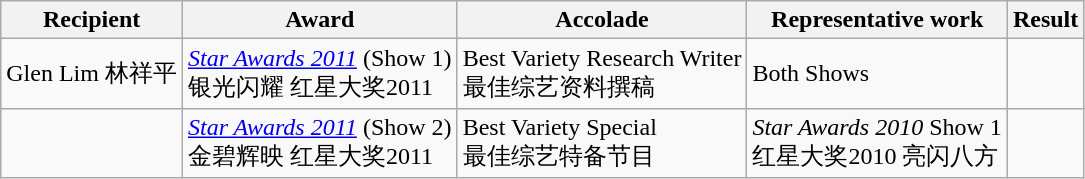<table class="wikitable sortable">
<tr>
<th>Recipient</th>
<th>Award</th>
<th>Accolade</th>
<th>Representative work</th>
<th class="unsortable">Result</th>
</tr>
<tr>
<td>Glen Lim 林祥平</td>
<td><em><a href='#'>Star Awards 2011</a></em> (Show 1)<br>银光闪耀 红星大奖2011</td>
<td>Best Variety Research Writer<br>最佳综艺资料撰稿</td>
<td>Both Shows</td>
<td></td>
</tr>
<tr>
<td></td>
<td><em><a href='#'>Star Awards 2011</a></em> (Show 2)<br>金碧辉映 红星大奖2011</td>
<td>Best Variety Special<br>最佳综艺特备节目</td>
<td><em>Star Awards 2010</em> Show 1<br>红星大奖2010 亮闪八方</td>
<td></td>
</tr>
</table>
